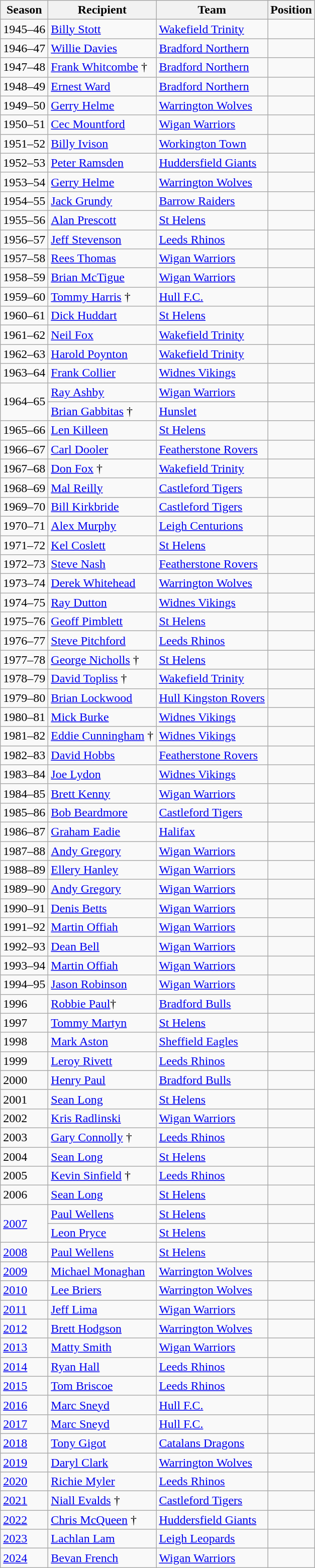<table class="wikitable">
<tr>
<th>Season</th>
<th>Recipient</th>
<th>Team</th>
<th>Position</th>
</tr>
<tr>
<td>1945–46</td>
<td><a href='#'>Billy Stott</a></td>
<td> <a href='#'>Wakefield Trinity</a></td>
<td></td>
</tr>
<tr>
<td>1946–47</td>
<td><a href='#'>Willie Davies</a></td>
<td> <a href='#'>Bradford Northern</a></td>
<td></td>
</tr>
<tr>
<td>1947–48</td>
<td><a href='#'>Frank Whitcombe</a> †</td>
<td> <a href='#'>Bradford Northern</a></td>
<td></td>
</tr>
<tr>
<td>1948–49</td>
<td><a href='#'>Ernest Ward</a></td>
<td> <a href='#'>Bradford Northern</a></td>
<td></td>
</tr>
<tr>
<td>1949–50</td>
<td><a href='#'>Gerry Helme</a></td>
<td> <a href='#'>Warrington Wolves</a></td>
<td></td>
</tr>
<tr>
<td>1950–51</td>
<td><a href='#'>Cec Mountford</a></td>
<td> <a href='#'>Wigan Warriors</a></td>
<td></td>
</tr>
<tr>
<td>1951–52</td>
<td><a href='#'>Billy Ivison</a></td>
<td> <a href='#'>Workington Town</a></td>
<td></td>
</tr>
<tr>
<td>1952–53</td>
<td><a href='#'>Peter Ramsden</a></td>
<td> <a href='#'>Huddersfield Giants</a></td>
<td></td>
</tr>
<tr>
<td>1953–54</td>
<td><a href='#'>Gerry Helme</a></td>
<td> <a href='#'>Warrington Wolves</a></td>
<td></td>
</tr>
<tr>
<td>1954–55</td>
<td><a href='#'>Jack Grundy</a></td>
<td> <a href='#'>Barrow Raiders</a></td>
<td></td>
</tr>
<tr>
<td>1955–56</td>
<td><a href='#'>Alan Prescott</a></td>
<td> <a href='#'>St Helens</a></td>
<td></td>
</tr>
<tr>
<td>1956–57</td>
<td><a href='#'>Jeff Stevenson</a></td>
<td> <a href='#'>Leeds Rhinos</a></td>
<td></td>
</tr>
<tr>
<td>1957–58</td>
<td><a href='#'>Rees Thomas</a></td>
<td> <a href='#'>Wigan Warriors</a></td>
<td></td>
</tr>
<tr>
<td>1958–59</td>
<td><a href='#'>Brian McTigue</a></td>
<td> <a href='#'>Wigan Warriors</a></td>
<td></td>
</tr>
<tr>
<td>1959–60</td>
<td><a href='#'>Tommy Harris</a> †</td>
<td> <a href='#'>Hull F.C.</a></td>
<td></td>
</tr>
<tr>
<td>1960–61</td>
<td><a href='#'>Dick Huddart</a></td>
<td> <a href='#'>St Helens</a></td>
<td></td>
</tr>
<tr>
<td>1961–62</td>
<td><a href='#'>Neil Fox</a></td>
<td> <a href='#'>Wakefield Trinity</a></td>
<td></td>
</tr>
<tr>
<td>1962–63</td>
<td><a href='#'>Harold Poynton</a></td>
<td> <a href='#'>Wakefield Trinity</a></td>
<td></td>
</tr>
<tr>
<td>1963–64</td>
<td><a href='#'>Frank Collier</a></td>
<td> <a href='#'>Widnes Vikings</a></td>
<td></td>
</tr>
<tr>
<td rowspan=2>1964–65</td>
<td><a href='#'>Ray Ashby</a></td>
<td> <a href='#'>Wigan Warriors</a></td>
<td></td>
</tr>
<tr>
<td><a href='#'>Brian Gabbitas</a> †</td>
<td> <a href='#'>Hunslet</a></td>
<td></td>
</tr>
<tr>
<td>1965–66</td>
<td><a href='#'>Len Killeen</a></td>
<td> <a href='#'>St Helens</a></td>
<td></td>
</tr>
<tr>
<td>1966–67</td>
<td><a href='#'>Carl Dooler</a></td>
<td> <a href='#'>Featherstone Rovers</a></td>
<td></td>
</tr>
<tr>
<td>1967–68</td>
<td><a href='#'>Don Fox</a> †</td>
<td> <a href='#'>Wakefield Trinity</a></td>
<td></td>
</tr>
<tr>
<td>1968–69</td>
<td><a href='#'>Mal Reilly</a></td>
<td> <a href='#'>Castleford Tigers</a></td>
<td></td>
</tr>
<tr>
<td>1969–70</td>
<td><a href='#'>Bill Kirkbride</a></td>
<td> <a href='#'>Castleford Tigers</a></td>
<td></td>
</tr>
<tr>
<td>1970–71</td>
<td><a href='#'>Alex Murphy</a></td>
<td> <a href='#'>Leigh Centurions</a></td>
<td></td>
</tr>
<tr>
<td>1971–72</td>
<td><a href='#'>Kel Coslett</a></td>
<td> <a href='#'>St Helens</a></td>
<td></td>
</tr>
<tr>
<td>1972–73</td>
<td><a href='#'>Steve Nash</a></td>
<td> <a href='#'>Featherstone Rovers</a></td>
<td></td>
</tr>
<tr>
<td>1973–74</td>
<td><a href='#'>Derek Whitehead</a></td>
<td> <a href='#'>Warrington Wolves</a></td>
<td></td>
</tr>
<tr>
<td>1974–75</td>
<td><a href='#'>Ray Dutton</a></td>
<td> <a href='#'>Widnes Vikings</a></td>
<td></td>
</tr>
<tr>
<td>1975–76</td>
<td><a href='#'>Geoff Pimblett</a></td>
<td> <a href='#'>St Helens</a></td>
<td></td>
</tr>
<tr>
<td>1976–77</td>
<td><a href='#'>Steve Pitchford</a></td>
<td> <a href='#'>Leeds Rhinos</a></td>
<td></td>
</tr>
<tr>
<td>1977–78</td>
<td><a href='#'>George Nicholls</a> †</td>
<td> <a href='#'>St Helens</a></td>
<td></td>
</tr>
<tr>
<td>1978–79</td>
<td><a href='#'>David Topliss</a> †</td>
<td> <a href='#'>Wakefield Trinity</a></td>
<td></td>
</tr>
<tr>
<td>1979–80</td>
<td><a href='#'>Brian Lockwood</a></td>
<td> <a href='#'>Hull Kingston Rovers</a></td>
<td></td>
</tr>
<tr>
<td>1980–81</td>
<td><a href='#'>Mick Burke</a></td>
<td> <a href='#'>Widnes Vikings</a></td>
<td></td>
</tr>
<tr>
<td>1981–82</td>
<td><a href='#'>Eddie Cunningham</a> †</td>
<td> <a href='#'>Widnes Vikings</a></td>
<td></td>
</tr>
<tr>
<td>1982–83</td>
<td><a href='#'>David Hobbs</a></td>
<td> <a href='#'>Featherstone Rovers</a></td>
<td></td>
</tr>
<tr>
<td>1983–84</td>
<td><a href='#'>Joe Lydon</a></td>
<td> <a href='#'>Widnes Vikings</a></td>
<td></td>
</tr>
<tr>
<td>1984–85</td>
<td><a href='#'>Brett Kenny</a></td>
<td> <a href='#'>Wigan Warriors</a></td>
<td></td>
</tr>
<tr>
<td>1985–86</td>
<td><a href='#'>Bob Beardmore</a></td>
<td> <a href='#'>Castleford Tigers</a></td>
<td></td>
</tr>
<tr>
<td>1986–87</td>
<td><a href='#'>Graham Eadie</a></td>
<td> <a href='#'>Halifax</a></td>
<td></td>
</tr>
<tr>
<td>1987–88</td>
<td><a href='#'>Andy Gregory</a></td>
<td> <a href='#'>Wigan Warriors</a></td>
<td></td>
</tr>
<tr>
<td>1988–89</td>
<td><a href='#'>Ellery Hanley</a></td>
<td> <a href='#'>Wigan Warriors</a></td>
<td></td>
</tr>
<tr>
<td>1989–90</td>
<td><a href='#'>Andy Gregory</a></td>
<td> <a href='#'>Wigan Warriors</a></td>
<td></td>
</tr>
<tr>
<td>1990–91</td>
<td><a href='#'>Denis Betts</a></td>
<td> <a href='#'>Wigan Warriors</a></td>
<td></td>
</tr>
<tr>
<td>1991–92</td>
<td><a href='#'>Martin Offiah</a></td>
<td> <a href='#'>Wigan Warriors</a></td>
<td></td>
</tr>
<tr>
<td>1992–93</td>
<td><a href='#'>Dean Bell</a></td>
<td> <a href='#'>Wigan Warriors</a></td>
<td></td>
</tr>
<tr>
<td>1993–94</td>
<td><a href='#'>Martin Offiah</a></td>
<td> <a href='#'>Wigan Warriors</a></td>
<td></td>
</tr>
<tr>
<td>1994–95</td>
<td><a href='#'>Jason Robinson</a></td>
<td> <a href='#'>Wigan Warriors</a></td>
<td></td>
</tr>
<tr>
<td>1996</td>
<td><a href='#'>Robbie Paul</a>†</td>
<td> <a href='#'>Bradford Bulls</a></td>
<td></td>
</tr>
<tr>
<td>1997</td>
<td><a href='#'>Tommy Martyn</a></td>
<td> <a href='#'>St Helens</a></td>
<td></td>
</tr>
<tr>
<td>1998</td>
<td><a href='#'>Mark Aston</a></td>
<td> <a href='#'>Sheffield Eagles</a></td>
<td></td>
</tr>
<tr>
<td>1999</td>
<td><a href='#'>Leroy Rivett</a></td>
<td> <a href='#'>Leeds Rhinos</a></td>
<td></td>
</tr>
<tr>
<td>2000</td>
<td><a href='#'>Henry Paul</a></td>
<td> <a href='#'>Bradford Bulls</a></td>
<td></td>
</tr>
<tr>
<td>2001</td>
<td><a href='#'>Sean Long</a></td>
<td> <a href='#'>St Helens</a></td>
<td></td>
</tr>
<tr>
<td>2002</td>
<td><a href='#'>Kris Radlinski</a></td>
<td> <a href='#'>Wigan Warriors</a></td>
<td></td>
</tr>
<tr>
<td>2003</td>
<td><a href='#'>Gary Connolly</a> †</td>
<td> <a href='#'>Leeds Rhinos</a></td>
<td></td>
</tr>
<tr>
<td>2004</td>
<td><a href='#'>Sean Long</a></td>
<td> <a href='#'>St Helens</a></td>
<td></td>
</tr>
<tr>
<td>2005</td>
<td><a href='#'>Kevin Sinfield</a> †</td>
<td> <a href='#'>Leeds Rhinos</a></td>
<td></td>
</tr>
<tr>
<td>2006</td>
<td><a href='#'>Sean Long</a></td>
<td> <a href='#'>St Helens</a></td>
<td></td>
</tr>
<tr>
<td rowspan=2><a href='#'>2007</a></td>
<td><a href='#'>Paul Wellens</a></td>
<td> <a href='#'>St Helens</a></td>
<td></td>
</tr>
<tr>
<td><a href='#'>Leon Pryce</a></td>
<td> <a href='#'>St Helens</a></td>
<td></td>
</tr>
<tr>
<td><a href='#'>2008</a></td>
<td><a href='#'>Paul Wellens</a></td>
<td> <a href='#'>St Helens</a></td>
<td></td>
</tr>
<tr>
<td><a href='#'>2009</a></td>
<td><a href='#'>Michael Monaghan</a></td>
<td> <a href='#'>Warrington Wolves</a></td>
<td></td>
</tr>
<tr>
<td><a href='#'>2010</a></td>
<td><a href='#'>Lee Briers</a></td>
<td> <a href='#'>Warrington Wolves</a></td>
<td></td>
</tr>
<tr>
<td><a href='#'>2011</a></td>
<td><a href='#'>Jeff Lima</a></td>
<td> <a href='#'>Wigan Warriors</a></td>
<td></td>
</tr>
<tr>
<td><a href='#'>2012</a></td>
<td><a href='#'>Brett Hodgson</a></td>
<td> <a href='#'>Warrington Wolves</a></td>
<td></td>
</tr>
<tr>
<td><a href='#'>2013</a></td>
<td><a href='#'>Matty Smith</a></td>
<td> <a href='#'>Wigan Warriors</a></td>
<td></td>
</tr>
<tr>
<td><a href='#'>2014</a></td>
<td><a href='#'>Ryan Hall</a></td>
<td> <a href='#'>Leeds Rhinos</a></td>
<td></td>
</tr>
<tr>
<td><a href='#'>2015</a></td>
<td><a href='#'>Tom Briscoe</a></td>
<td> <a href='#'>Leeds Rhinos</a></td>
<td></td>
</tr>
<tr>
<td><a href='#'>2016</a></td>
<td><a href='#'>Marc Sneyd</a></td>
<td> <a href='#'>Hull F.C.</a></td>
<td></td>
</tr>
<tr>
<td><a href='#'>2017</a></td>
<td><a href='#'>Marc Sneyd</a></td>
<td> <a href='#'>Hull F.C.</a></td>
<td></td>
</tr>
<tr>
<td><a href='#'>2018</a></td>
<td><a href='#'>Tony Gigot</a></td>
<td> <a href='#'>Catalans Dragons</a></td>
<td></td>
</tr>
<tr>
<td><a href='#'>2019</a></td>
<td><a href='#'>Daryl Clark</a></td>
<td> <a href='#'>Warrington Wolves</a></td>
<td></td>
</tr>
<tr>
<td><a href='#'>2020</a></td>
<td><a href='#'>Richie Myler</a></td>
<td> <a href='#'>Leeds Rhinos</a></td>
<td></td>
</tr>
<tr>
<td><a href='#'>2021</a></td>
<td><a href='#'>Niall Evalds</a> †</td>
<td> <a href='#'>Castleford Tigers</a></td>
<td></td>
</tr>
<tr>
<td><a href='#'>2022</a></td>
<td><a href='#'>Chris McQueen</a> †</td>
<td> <a href='#'>Huddersfield Giants</a></td>
<td></td>
</tr>
<tr>
<td><a href='#'>2023</a></td>
<td><a href='#'>Lachlan Lam</a></td>
<td> <a href='#'>Leigh Leopards</a></td>
<td></td>
</tr>
<tr>
<td><a href='#'>2024</a></td>
<td><a href='#'>Bevan French</a></td>
<td> <a href='#'>Wigan Warriors</a></td>
<td></td>
</tr>
</table>
